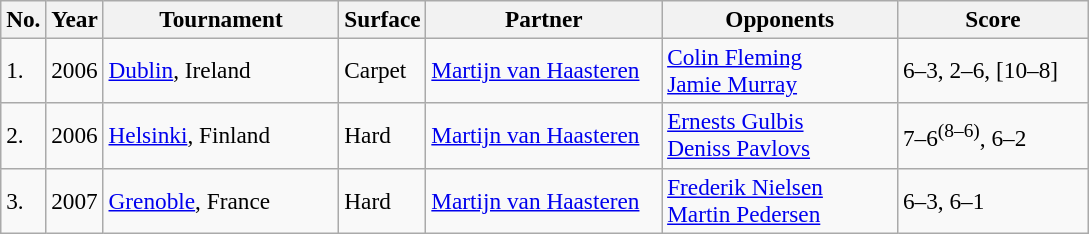<table class="sortable wikitable" style=font-size:97%>
<tr>
<th style="width:20px" class="unsortable">No.</th>
<th>Year</th>
<th style="width:150px">Tournament</th>
<th style="width:50px">Surface</th>
<th style="width:150px">Partner</th>
<th style="width:150px">Opponents</th>
<th style="width:120px" class="unsortable">Score</th>
</tr>
<tr>
<td>1.</td>
<td>2006</td>
<td><a href='#'>Dublin</a>, Ireland</td>
<td>Carpet</td>
<td> <a href='#'>Martijn van Haasteren</a></td>
<td> <a href='#'>Colin Fleming</a><br> <a href='#'>Jamie Murray</a></td>
<td>6–3, 2–6, [10–8]</td>
</tr>
<tr>
<td>2.</td>
<td>2006</td>
<td><a href='#'>Helsinki</a>, Finland</td>
<td>Hard</td>
<td> <a href='#'>Martijn van Haasteren</a></td>
<td> <a href='#'>Ernests Gulbis</a><br> <a href='#'>Deniss Pavlovs</a></td>
<td>7–6<sup>(8–6)</sup>, 6–2</td>
</tr>
<tr>
<td>3.</td>
<td>2007</td>
<td><a href='#'>Grenoble</a>, France</td>
<td>Hard</td>
<td> <a href='#'>Martijn van Haasteren</a></td>
<td> <a href='#'>Frederik Nielsen</a><br> <a href='#'>Martin Pedersen</a></td>
<td>6–3, 6–1</td>
</tr>
</table>
